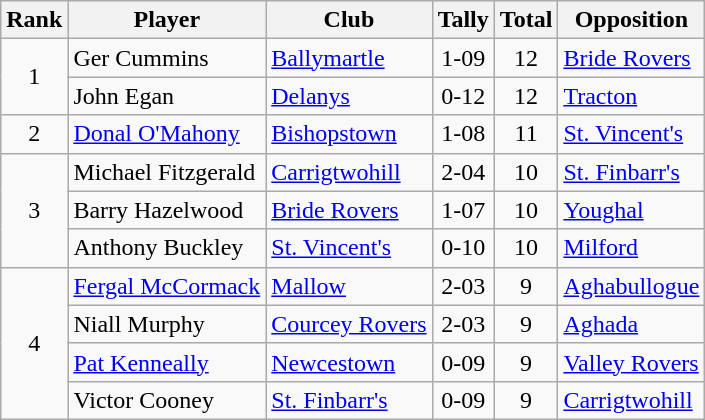<table class="wikitable">
<tr>
<th>Rank</th>
<th>Player</th>
<th>Club</th>
<th>Tally</th>
<th>Total</th>
<th>Opposition</th>
</tr>
<tr>
<td rowspan="2" style="text-align:center;">1</td>
<td>Ger Cummins</td>
<td><a href='#'>Ballymartle</a></td>
<td align=center>1-09</td>
<td align=center>12</td>
<td><a href='#'>Bride Rovers</a></td>
</tr>
<tr>
<td>John Egan</td>
<td><a href='#'>Delanys</a></td>
<td align=center>0-12</td>
<td align=center>12</td>
<td><a href='#'>Tracton</a></td>
</tr>
<tr>
<td rowspan="1" style="text-align:center;">2</td>
<td><a href='#'>Donal O'Mahony</a></td>
<td><a href='#'>Bishopstown</a></td>
<td align=center>1-08</td>
<td align=center>11</td>
<td><a href='#'>St. Vincent's</a></td>
</tr>
<tr>
<td rowspan="3" style="text-align:center;">3</td>
<td>Michael Fitzgerald</td>
<td><a href='#'>Carrigtwohill</a></td>
<td align=center>2-04</td>
<td align=center>10</td>
<td><a href='#'>St. Finbarr's</a></td>
</tr>
<tr>
<td>Barry Hazelwood</td>
<td><a href='#'>Bride Rovers</a></td>
<td align=center>1-07</td>
<td align=center>10</td>
<td><a href='#'>Youghal</a></td>
</tr>
<tr>
<td>Anthony Buckley</td>
<td><a href='#'>St. Vincent's</a></td>
<td align=center>0-10</td>
<td align=center>10</td>
<td><a href='#'>Milford</a></td>
</tr>
<tr>
<td rowspan="4" style="text-align:center;">4</td>
<td><a href='#'>Fergal McCormack</a></td>
<td><a href='#'>Mallow</a></td>
<td align=center>2-03</td>
<td align=center>9</td>
<td><a href='#'>Aghabullogue</a></td>
</tr>
<tr>
<td>Niall Murphy</td>
<td><a href='#'>Courcey Rovers</a></td>
<td align=center>2-03</td>
<td align=center>9</td>
<td><a href='#'>Aghada</a></td>
</tr>
<tr>
<td><a href='#'>Pat Kenneally</a></td>
<td><a href='#'>Newcestown</a></td>
<td align=center>0-09</td>
<td align=center>9</td>
<td><a href='#'>Valley Rovers</a></td>
</tr>
<tr>
<td>Victor Cooney</td>
<td><a href='#'>St. Finbarr's</a></td>
<td align=center>0-09</td>
<td align=center>9</td>
<td><a href='#'>Carrigtwohill</a></td>
</tr>
</table>
